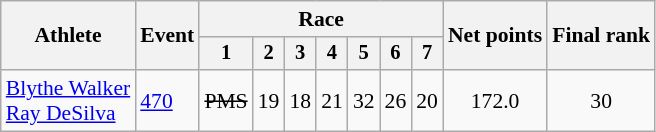<table class="wikitable" style="font-size:90%">
<tr>
<th rowspan=2>Athlete</th>
<th rowspan=2>Event</th>
<th colspan=7>Race</th>
<th rowspan=2>Net points</th>
<th rowspan=2>Final rank</th>
</tr>
<tr style="font-size:95%">
<th>1</th>
<th>2</th>
<th>3</th>
<th>4</th>
<th>5</th>
<th>6</th>
<th>7</th>
</tr>
<tr align=center>
<td align=left><a href='#'>Blythe Walker</a><br><a href='#'>Ray DeSilva</a></td>
<td align=left><a href='#'>470</a></td>
<td><s>PMS</s></td>
<td>19</td>
<td>18</td>
<td>21</td>
<td>32</td>
<td>26</td>
<td>20</td>
<td>172.0</td>
<td>30</td>
</tr>
</table>
